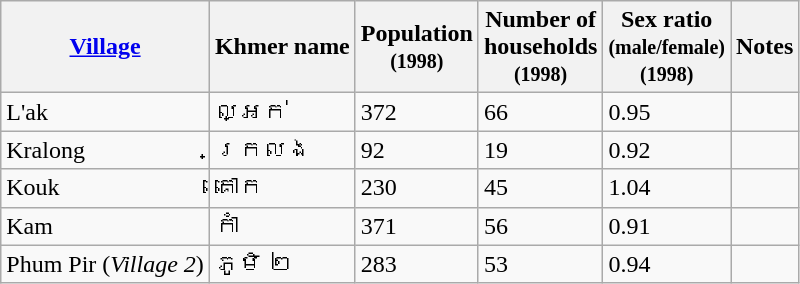<table class="wikitable">
<tr>
<th><a href='#'>Village</a></th>
<th>Khmer name</th>
<th>Population<br><small>(1998)</small></th>
<th>Number of<br>households<br><small>(1998)</small></th>
<th>Sex ratio<br><small>(male/female)</small><br><small>(1998)</small></th>
<th>Notes</th>
</tr>
<tr>
<td>L'ak</td>
<td>ល្អក់</td>
<td>372</td>
<td>66</td>
<td>0.95</td>
<td></td>
</tr>
<tr>
<td>Kralong</td>
<td>ក្រលង</td>
<td>92</td>
<td>19</td>
<td>0.92</td>
<td></td>
</tr>
<tr>
<td>Kouk</td>
<td>គោក</td>
<td>230</td>
<td>45</td>
<td>1.04</td>
<td></td>
</tr>
<tr>
<td>Kam</td>
<td>កាំ</td>
<td>371</td>
<td>56</td>
<td>0.91</td>
<td></td>
</tr>
<tr>
<td>Phum Pir (<em>Village 2</em>)</td>
<td>ភូមិ ២</td>
<td>283</td>
<td>53</td>
<td>0.94</td>
<td></td>
</tr>
</table>
